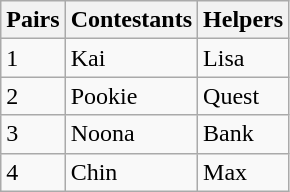<table class="wikitable">
<tr>
<th>Pairs</th>
<th>Contestants</th>
<th>Helpers</th>
</tr>
<tr>
<td>1</td>
<td>Kai</td>
<td>Lisa</td>
</tr>
<tr>
<td>2</td>
<td>Pookie</td>
<td>Quest</td>
</tr>
<tr>
<td>3</td>
<td>Noona</td>
<td>Bank</td>
</tr>
<tr>
<td>4</td>
<td>Chin</td>
<td>Max</td>
</tr>
</table>
